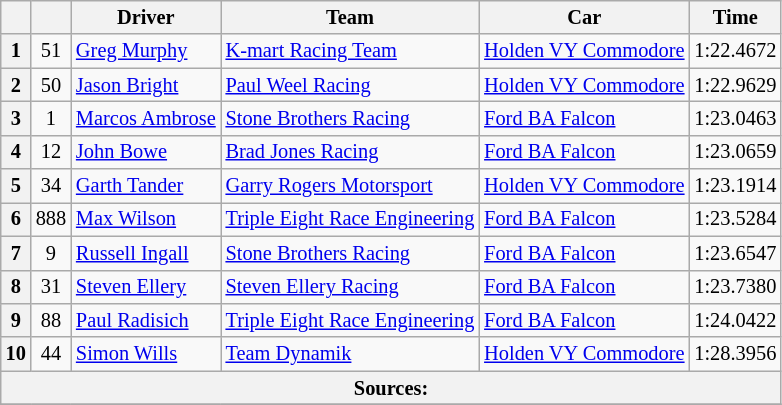<table class="wikitable" style="font-size: 85%">
<tr>
<th></th>
<th></th>
<th>Driver</th>
<th>Team</th>
<th>Car</th>
<th>Time</th>
</tr>
<tr>
<th>1</th>
<td align="center">51</td>
<td> <a href='#'>Greg Murphy</a></td>
<td><a href='#'>K-mart Racing Team</a></td>
<td><a href='#'>Holden VY Commodore</a></td>
<td>1:22.4672</td>
</tr>
<tr>
<th>2</th>
<td align="center">50</td>
<td> <a href='#'>Jason Bright</a></td>
<td><a href='#'>Paul Weel Racing</a></td>
<td><a href='#'>Holden VY Commodore</a></td>
<td>1:22.9629</td>
</tr>
<tr>
<th>3</th>
<td align="center">1</td>
<td> <a href='#'>Marcos Ambrose</a></td>
<td><a href='#'>Stone Brothers Racing</a></td>
<td><a href='#'>Ford BA Falcon</a></td>
<td>1:23.0463</td>
</tr>
<tr>
<th>4</th>
<td align="center">12</td>
<td> <a href='#'>John Bowe</a></td>
<td><a href='#'>Brad Jones Racing</a></td>
<td><a href='#'>Ford BA Falcon</a></td>
<td>1:23.0659</td>
</tr>
<tr>
<th>5</th>
<td align="center">34</td>
<td> <a href='#'>Garth Tander</a></td>
<td><a href='#'>Garry Rogers Motorsport</a></td>
<td><a href='#'>Holden VY Commodore</a></td>
<td>1:23.1914</td>
</tr>
<tr>
<th>6</th>
<td align="center">888</td>
<td> <a href='#'>Max Wilson</a></td>
<td><a href='#'>Triple Eight Race Engineering</a></td>
<td><a href='#'>Ford BA Falcon</a></td>
<td>1:23.5284</td>
</tr>
<tr>
<th>7</th>
<td align="center">9</td>
<td> <a href='#'>Russell Ingall</a></td>
<td><a href='#'>Stone Brothers Racing</a></td>
<td><a href='#'>Ford BA Falcon</a></td>
<td>1:23.6547</td>
</tr>
<tr>
<th>8</th>
<td align="center">31</td>
<td> <a href='#'>Steven Ellery</a></td>
<td><a href='#'>Steven Ellery Racing</a></td>
<td><a href='#'>Ford BA Falcon</a></td>
<td>1:23.7380</td>
</tr>
<tr>
<th>9</th>
<td align="center">88</td>
<td> <a href='#'>Paul Radisich</a></td>
<td><a href='#'>Triple Eight Race Engineering</a></td>
<td><a href='#'>Ford BA Falcon</a></td>
<td>1:24.0422</td>
</tr>
<tr>
<th>10</th>
<td align="center">44</td>
<td> <a href='#'>Simon Wills</a></td>
<td><a href='#'>Team Dynamik</a></td>
<td><a href='#'>Holden VY Commodore</a></td>
<td>1:28.3956</td>
</tr>
<tr>
<th colspan="6">Sources:</th>
</tr>
<tr>
</tr>
</table>
